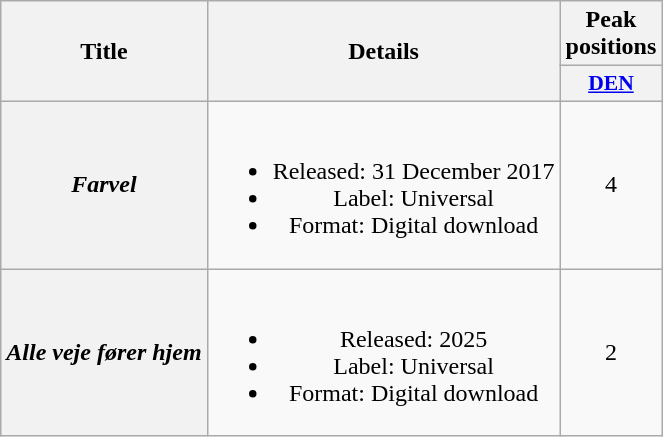<table class="wikitable plainrowheaders" style="text-align:center">
<tr>
<th align="center" rowspan="2">Title</th>
<th align="center" rowspan="2">Details</th>
<th align="center" colspan="1">Peak positions</th>
</tr>
<tr>
<th scope="col" style="width:3em;font-size:90%;"><a href='#'>DEN</a><br></th>
</tr>
<tr>
<th scope="row"><em>Farvel</em></th>
<td><br><ul><li>Released: 31 December 2017</li><li>Label: Universal</li><li>Format: Digital download</li></ul></td>
<td>4</td>
</tr>
<tr>
<th scope="row"><em>Alle veje fører hjem</em><br></th>
<td><br><ul><li>Released: 2025</li><li>Label: Universal</li><li>Format: Digital download</li></ul></td>
<td>2<br></td>
</tr>
</table>
